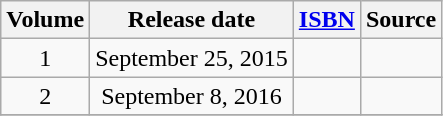<table class="wikitable" style="text-align: center">
<tr>
<th>Volume</th>
<th>Release date</th>
<th><a href='#'>ISBN</a></th>
<th>Source</th>
</tr>
<tr>
<td>1</td>
<td>September 25, 2015</td>
<td></td>
<td></td>
</tr>
<tr>
<td>2</td>
<td>September 8, 2016</td>
<td></td>
<td></td>
</tr>
<tr>
</tr>
</table>
